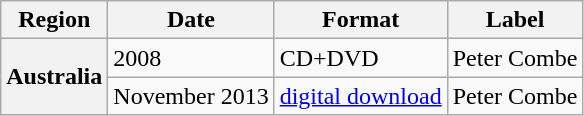<table class="wikitable plainrowheaders">
<tr>
<th scope="col">Region</th>
<th scope="col">Date</th>
<th scope="col">Format</th>
<th scope="col">Label</th>
</tr>
<tr>
<th scope="row" rowspan="2">Australia</th>
<td>2008</td>
<td>CD+DVD</td>
<td>Peter Combe</td>
</tr>
<tr>
<td>November 2013</td>
<td><a href='#'>digital download</a></td>
<td>Peter Combe</td>
</tr>
</table>
